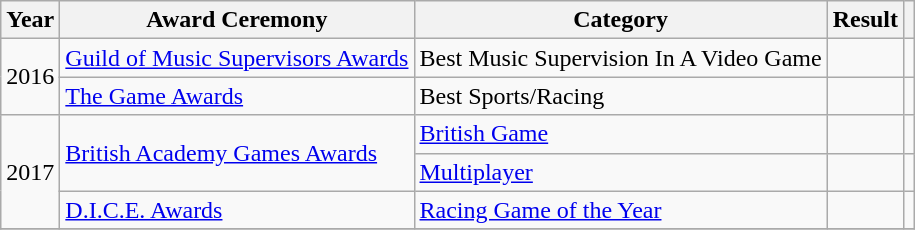<table class="wikitable plainrowheaders sortable" width="auto">
<tr>
<th scope="col">Year</th>
<th scope="col">Award Ceremony</th>
<th scope="col">Category</th>
<th scope="col">Result</th>
<th scope="col" class="unsortable"></th>
</tr>
<tr>
<td rowspan="2" style="text-align:center;">2016</td>
<td rowspan="1"><a href='#'>Guild of Music Supervisors Awards</a></td>
<td>Best Music Supervision In A Video Game</td>
<td></td>
<td rowspan="1" style="text-align:center;"></td>
</tr>
<tr>
<td rowspan="1"><a href='#'>The Game Awards</a></td>
<td>Best Sports/Racing</td>
<td></td>
<td rowspan="1" style="text-align:center;"></td>
</tr>
<tr>
<td rowspan="3" style="text-align:center;">2017</td>
<td rowspan="2"><a href='#'>British Academy Games Awards</a></td>
<td><a href='#'>British Game</a></td>
<td></td>
<td rowspan="1" style="text-align:center;"></td>
</tr>
<tr>
<td><a href='#'>Multiplayer</a></td>
<td></td>
<td rowspan="1" style="text-align:center;"></td>
</tr>
<tr>
<td rowspan="1"><a href='#'>D.I.C.E. Awards</a></td>
<td><a href='#'>Racing Game of the Year</a></td>
<td></td>
<td rowspan="1" style="text-align:center;"></td>
</tr>
<tr>
</tr>
</table>
